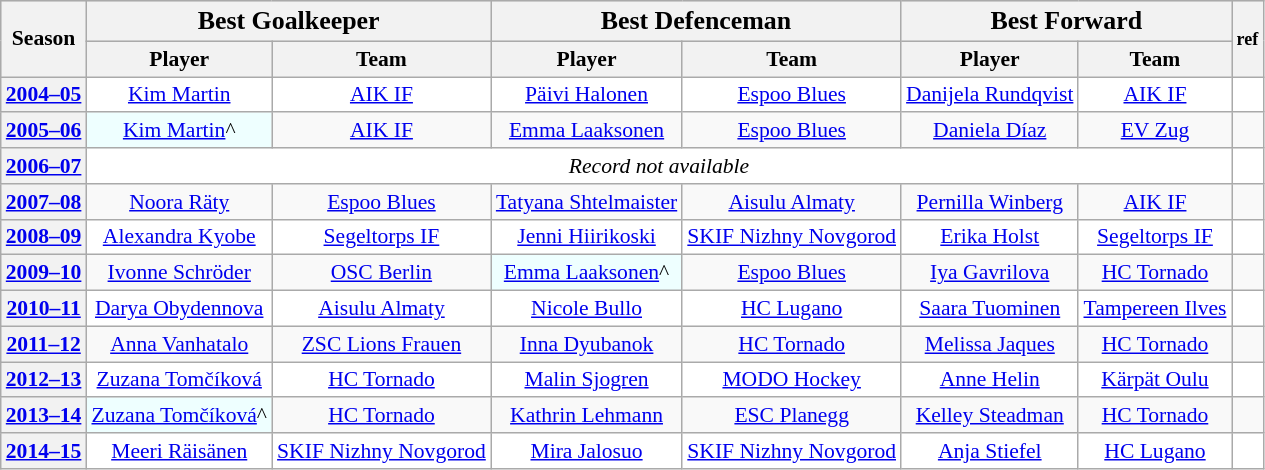<table class="wikitable" style="text-align: center; font-size: 90%">
<tr bgcolor="#e0e0e0">
<th rowspan="2">Season</th>
<th colspan="2"><big>Best Goalkeeper</big></th>
<th colspan="2"><big>Best Defenceman</big></th>
<th colspan="2"><big>Best Forward</big></th>
<th rowspan="2"><small>ref</small></th>
</tr>
<tr bgcolor="#e0e0e0">
<th>Player</th>
<th>Team</th>
<th>Player</th>
<th>Team</th>
<th>Player</th>
<th>Team</th>
</tr>
<tr bgcolor="#ffffff">
<th><a href='#'>2004–05</a></th>
<td><a href='#'>Kim Martin</a></td>
<td> <a href='#'>AIK IF</a></td>
<td><a href='#'>Päivi Halonen</a></td>
<td> <a href='#'>Espoo Blues</a></td>
<td><a href='#'>Danijela Rundqvist</a></td>
<td> <a href='#'>AIK IF</a></td>
<td></td>
</tr>
<tr>
<th><a href='#'>2005–06</a></th>
<td bgcolor="#eeffff"><a href='#'>Kim Martin</a>^</td>
<td> <a href='#'>AIK IF</a></td>
<td><a href='#'>Emma Laaksonen</a></td>
<td> <a href='#'>Espoo Blues</a></td>
<td><a href='#'>Daniela Díaz</a></td>
<td> <a href='#'>EV Zug</a></td>
<td></td>
</tr>
<tr bgcolor="#ffffff">
<th><a href='#'>2006–07</a></th>
<td colspan="6"><em>Record not available</em></td>
<td></td>
</tr>
<tr>
<th><a href='#'>2007–08</a></th>
<td><a href='#'>Noora Räty</a></td>
<td> <a href='#'>Espoo Blues</a></td>
<td><a href='#'>Tatyana Shtelmaister</a></td>
<td> <a href='#'>Aisulu Almaty</a></td>
<td><a href='#'>Pernilla Winberg</a></td>
<td> <a href='#'>AIK IF</a></td>
<td></td>
</tr>
<tr bgcolor="#ffffff">
<th><a href='#'>2008–09</a></th>
<td><a href='#'>Alexandra Kyobe</a></td>
<td> <a href='#'>Segeltorps IF</a></td>
<td><a href='#'>Jenni Hiirikoski</a></td>
<td> <a href='#'>SKIF Nizhny Novgorod</a></td>
<td><a href='#'>Erika Holst</a></td>
<td> <a href='#'>Segeltorps IF</a></td>
<td></td>
</tr>
<tr>
<th><a href='#'>2009–10</a></th>
<td><a href='#'>Ivonne Schröder</a></td>
<td> <a href='#'>OSC Berlin</a></td>
<td bgcolor="#eeffff"><a href='#'>Emma Laaksonen</a>^</td>
<td> <a href='#'>Espoo Blues</a></td>
<td><a href='#'>Iya Gavrilova</a></td>
<td> <a href='#'>HC Tornado</a></td>
<td></td>
</tr>
<tr bgcolor="#ffffff">
<th><a href='#'>2010–11</a></th>
<td><a href='#'>Darya Obydennova</a></td>
<td> <a href='#'>Aisulu Almaty</a></td>
<td><a href='#'>Nicole Bullo</a></td>
<td> <a href='#'>HC Lugano</a></td>
<td><a href='#'>Saara Tuominen</a></td>
<td> <a href='#'>Tampereen Ilves</a></td>
<td></td>
</tr>
<tr>
<th><a href='#'>2011–12</a></th>
<td><a href='#'>Anna Vanhatalo</a></td>
<td> <a href='#'>ZSC Lions Frauen</a></td>
<td><a href='#'>Inna Dyubanok</a></td>
<td> <a href='#'>HC Tornado</a></td>
<td><a href='#'>Melissa Jaques</a></td>
<td> <a href='#'>HC Tornado</a></td>
<td></td>
</tr>
<tr bgcolor="#ffffff">
<th><a href='#'>2012–13</a></th>
<td><a href='#'>Zuzana Tomčíková</a></td>
<td> <a href='#'>HC Tornado</a></td>
<td><a href='#'>Malin Sjogren</a></td>
<td> <a href='#'>MODO Hockey</a></td>
<td><a href='#'>Anne Helin</a></td>
<td> <a href='#'>Kärpät Oulu</a></td>
<td></td>
</tr>
<tr>
<th><a href='#'>2013–14</a></th>
<td bgcolor="#eeffff"><a href='#'>Zuzana Tomčíková</a>^</td>
<td> <a href='#'>HC Tornado</a></td>
<td><a href='#'>Kathrin Lehmann</a></td>
<td> <a href='#'>ESC Planegg</a></td>
<td><a href='#'>Kelley Steadman</a></td>
<td> <a href='#'>HC Tornado</a></td>
<td></td>
</tr>
<tr bgcolor="#ffffff">
<th><a href='#'>2014–15</a></th>
<td><a href='#'>Meeri Räisänen</a></td>
<td> <a href='#'>SKIF Nizhny Novgorod</a></td>
<td><a href='#'>Mira Jalosuo</a></td>
<td> <a href='#'>SKIF Nizhny Novgorod</a></td>
<td><a href='#'>Anja Stiefel</a></td>
<td> <a href='#'>HC Lugano</a></td>
<td></td>
</tr>
</table>
